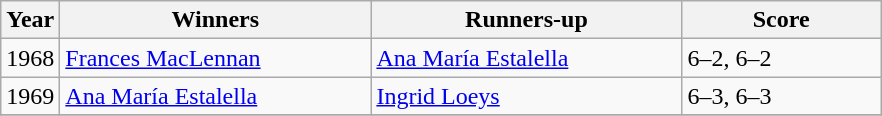<table class="wikitable">
<tr>
<th>Year</th>
<th width="200">Winners</th>
<th width="200">Runners-up</th>
<th width="125">Score</th>
</tr>
<tr>
<td>1968</td>
<td> <a href='#'>Frances MacLennan</a></td>
<td> <a href='#'>Ana María Estalella</a></td>
<td>6–2, 6–2</td>
</tr>
<tr>
<td>1969</td>
<td> <a href='#'>Ana María Estalella</a></td>
<td> <a href='#'>Ingrid Loeys</a></td>
<td>6–3, 6–3</td>
</tr>
<tr>
</tr>
</table>
